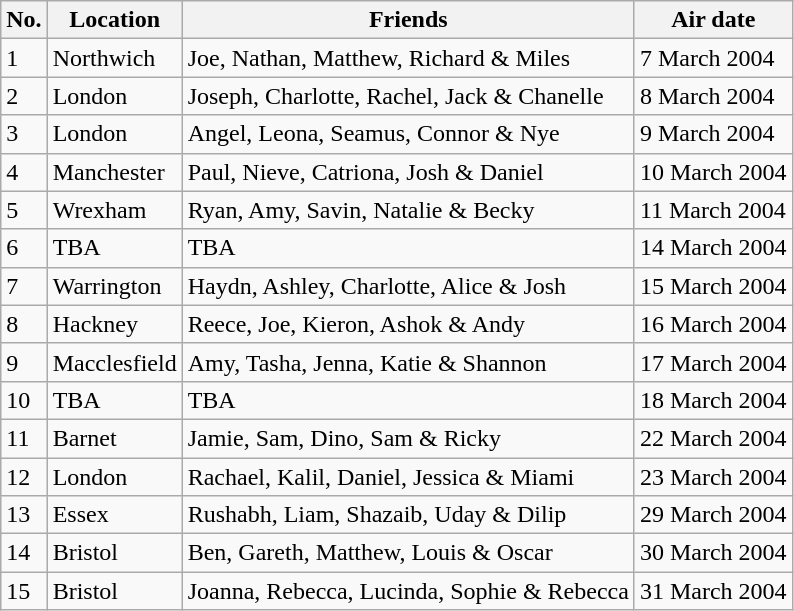<table class="wikitable">
<tr>
<th>No.</th>
<th>Location</th>
<th>Friends</th>
<th>Air date</th>
</tr>
<tr>
<td>1</td>
<td>Northwich</td>
<td>Joe, Nathan, Matthew, Richard & Miles</td>
<td>7 March 2004</td>
</tr>
<tr>
<td>2</td>
<td>London</td>
<td>Joseph, Charlotte, Rachel, Jack & Chanelle</td>
<td>8 March 2004</td>
</tr>
<tr>
<td>3</td>
<td>London</td>
<td>Angel, Leona, Seamus, Connor & Nye</td>
<td>9 March 2004</td>
</tr>
<tr>
<td>4</td>
<td>Manchester</td>
<td>Paul, Nieve, Catriona, Josh & Daniel</td>
<td>10 March 2004</td>
</tr>
<tr>
<td>5</td>
<td>Wrexham</td>
<td>Ryan, Amy, Savin, Natalie & Becky</td>
<td>11 March 2004</td>
</tr>
<tr>
<td>6</td>
<td>TBA</td>
<td>TBA</td>
<td>14 March 2004</td>
</tr>
<tr>
<td>7</td>
<td>Warrington</td>
<td>Haydn, Ashley, Charlotte, Alice & Josh</td>
<td>15 March 2004</td>
</tr>
<tr>
<td>8</td>
<td>Hackney</td>
<td>Reece, Joe, Kieron, Ashok & Andy</td>
<td>16 March 2004</td>
</tr>
<tr>
<td>9</td>
<td>Macclesfield</td>
<td>Amy, Tasha, Jenna, Katie & Shannon</td>
<td>17 March 2004</td>
</tr>
<tr>
<td>10</td>
<td>TBA</td>
<td>TBA</td>
<td>18 March 2004</td>
</tr>
<tr>
<td>11</td>
<td>Barnet</td>
<td>Jamie, Sam, Dino, Sam & Ricky</td>
<td>22 March 2004</td>
</tr>
<tr>
<td>12</td>
<td>London</td>
<td>Rachael, Kalil, Daniel, Jessica & Miami</td>
<td>23 March 2004</td>
</tr>
<tr>
<td>13</td>
<td>Essex</td>
<td>Rushabh, Liam, Shazaib, Uday & Dilip</td>
<td>29 March 2004</td>
</tr>
<tr>
<td>14</td>
<td>Bristol</td>
<td>Ben, Gareth, Matthew, Louis & Oscar</td>
<td>30 March 2004</td>
</tr>
<tr>
<td>15</td>
<td>Bristol</td>
<td>Joanna, Rebecca, Lucinda, Sophie & Rebecca</td>
<td>31 March 2004</td>
</tr>
</table>
